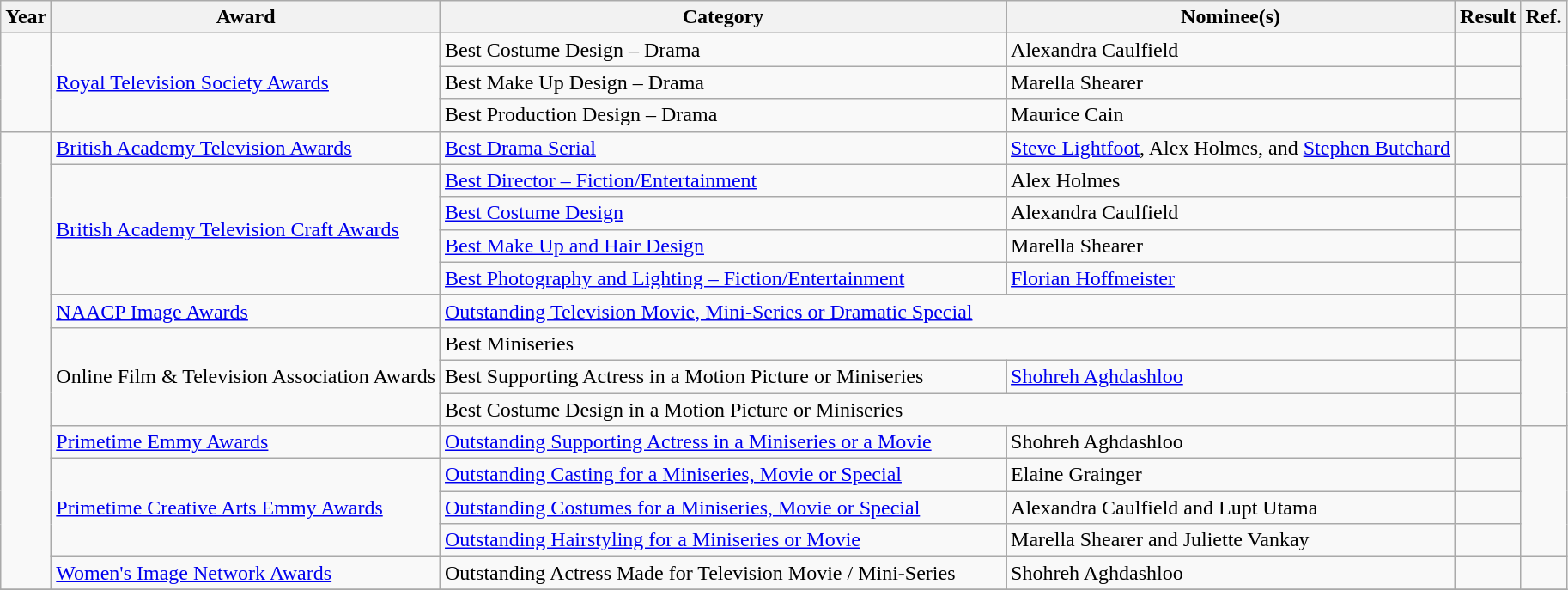<table class="wikitable sortable">
<tr>
<th>Year</th>
<th>Award</th>
<th style="width:27em;">Category</th>
<th>Nominee(s)</th>
<th>Result</th>
<th>Ref.</th>
</tr>
<tr>
<td rowspan="3"></td>
<td rowspan="3"><a href='#'>Royal Television Society Awards</a></td>
<td>Best Costume Design – Drama</td>
<td>Alexandra Caulfield</td>
<td></td>
<td align="center" rowspan="3"></td>
</tr>
<tr>
<td>Best Make Up Design – Drama</td>
<td>Marella Shearer</td>
<td></td>
</tr>
<tr>
<td>Best Production Design – Drama</td>
<td>Maurice Cain</td>
<td></td>
</tr>
<tr>
<td rowspan="14"></td>
<td><a href='#'>British Academy Television Awards</a></td>
<td><a href='#'>Best Drama Serial</a></td>
<td><a href='#'>Steve Lightfoot</a>, Alex Holmes, and <a href='#'>Stephen Butchard</a></td>
<td></td>
<td align="center"></td>
</tr>
<tr>
<td rowspan="4"><a href='#'>British Academy Television Craft Awards</a></td>
<td><a href='#'>Best Director – Fiction/Entertainment</a></td>
<td>Alex Holmes</td>
<td></td>
<td align="center" rowspan="4"></td>
</tr>
<tr>
<td><a href='#'>Best Costume Design</a></td>
<td>Alexandra Caulfield</td>
<td></td>
</tr>
<tr>
<td><a href='#'>Best Make Up and Hair Design</a></td>
<td>Marella Shearer</td>
<td></td>
</tr>
<tr>
<td><a href='#'>Best Photography and Lighting – Fiction/Entertainment</a></td>
<td><a href='#'>Florian Hoffmeister</a></td>
<td></td>
</tr>
<tr>
<td><a href='#'>NAACP Image Awards</a></td>
<td colspan="2"><a href='#'>Outstanding Television Movie, Mini-Series or Dramatic Special</a></td>
<td></td>
<td align="center"></td>
</tr>
<tr>
<td rowspan="3">Online Film & Television Association Awards</td>
<td colspan="2">Best Miniseries</td>
<td></td>
<td align="center" rowspan="3"></td>
</tr>
<tr>
<td>Best Supporting Actress in a Motion Picture or Miniseries</td>
<td><a href='#'>Shohreh Aghdashloo</a></td>
<td></td>
</tr>
<tr>
<td colspan="2">Best Costume Design in a Motion Picture or Miniseries</td>
<td></td>
</tr>
<tr>
<td><a href='#'>Primetime Emmy Awards</a></td>
<td><a href='#'>Outstanding Supporting Actress in a Miniseries or a Movie</a></td>
<td>Shohreh Aghdashloo</td>
<td></td>
<td align="center" rowspan="4"></td>
</tr>
<tr>
<td rowspan="3"><a href='#'>Primetime Creative Arts Emmy Awards</a></td>
<td><a href='#'>Outstanding Casting for a Miniseries, Movie or Special</a></td>
<td>Elaine Grainger</td>
<td></td>
</tr>
<tr>
<td><a href='#'>Outstanding Costumes for a Miniseries, Movie or Special</a></td>
<td>Alexandra Caulfield and Lupt Utama </td>
<td></td>
</tr>
<tr>
<td><a href='#'>Outstanding Hairstyling for a Miniseries or Movie</a></td>
<td>Marella Shearer and Juliette Vankay</td>
<td></td>
</tr>
<tr>
<td><a href='#'>Women's Image Network Awards</a></td>
<td>Outstanding Actress Made for Television Movie / Mini-Series</td>
<td>Shohreh Aghdashloo</td>
<td></td>
<td align="center"></td>
</tr>
<tr>
</tr>
</table>
